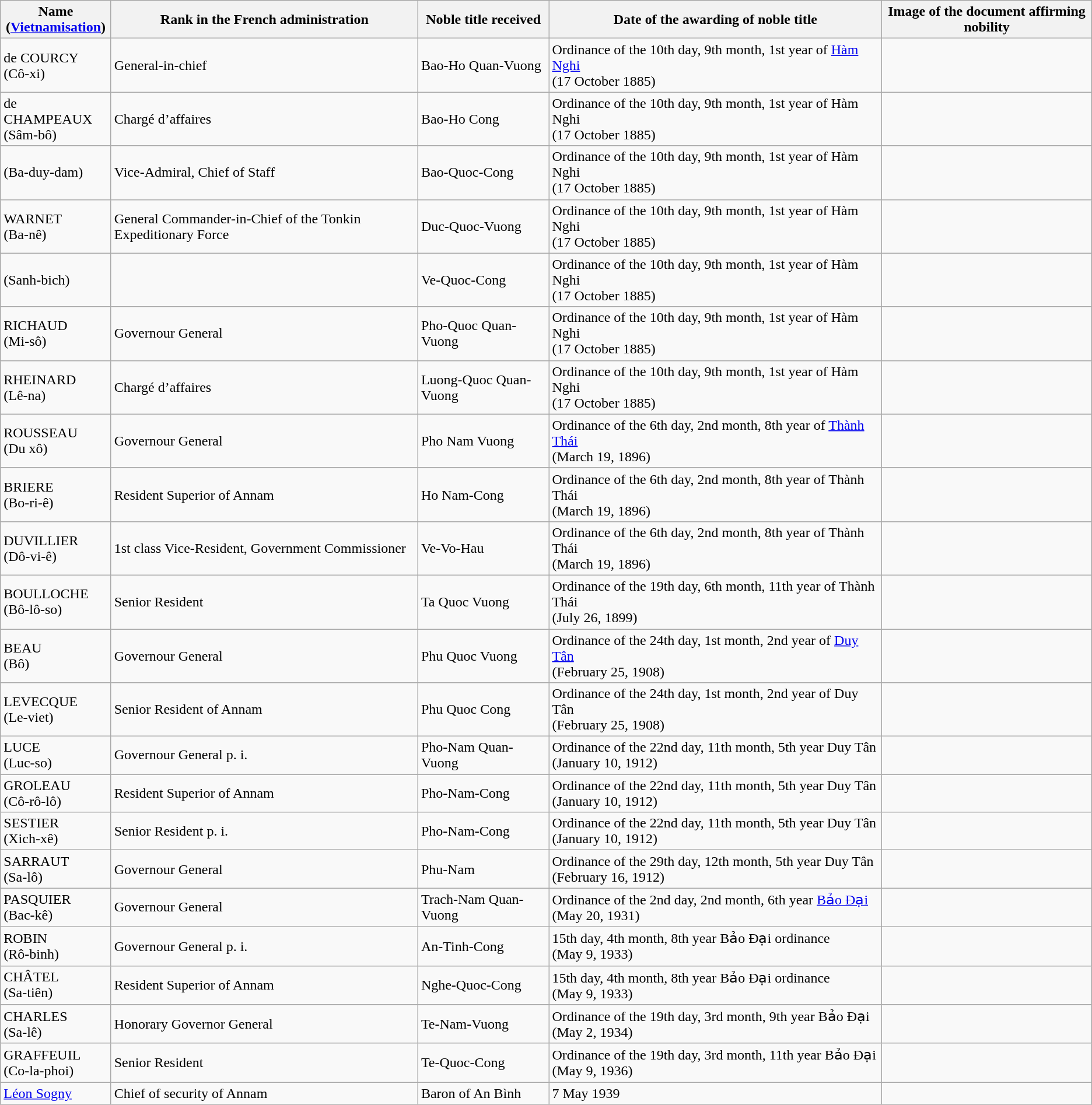<table class="wikitable">
<tr>
<th>Name<br>(<a href='#'>Vietnamisation</a>)</th>
<th>Rank in the French administration</th>
<th>Noble title received</th>
<th>Date of the awarding of noble title</th>
<th>Image of the document affirming nobility</th>
</tr>
<tr>
<td>de COURCY<br>(Cô-xi)</td>
<td>General-in-chief</td>
<td>Bao-Ho Quan-Vuong</td>
<td>Ordinance of the 10th day, 9th month, 1st year of <a href='#'>Hàm Nghi</a><br>(17 October 1885)</td>
<td></td>
</tr>
<tr>
<td>de CHAMPEAUX<br>(Sâm-bô)</td>
<td>Chargé d’affaires</td>
<td>Bao-Ho Cong</td>
<td>Ordinance of the 10th day, 9th month, 1st year of Hàm Nghi<br>(17 October 1885)</td>
<td></td>
</tr>
<tr>
<td>(Ba-duy-dam)</td>
<td>Vice-Admiral, Chief of Staff</td>
<td>Bao-Quoc-Cong</td>
<td>Ordinance of the 10th day, 9th month, 1st year of Hàm Nghi<br>(17 October 1885)</td>
<td></td>
</tr>
<tr>
<td>WARNET<br>(Ba-nê)</td>
<td>General Commander-in-Chief of the Tonkin Expeditionary Force</td>
<td>Duc-Quoc-Vuong</td>
<td>Ordinance of the 10th day, 9th month, 1st year of Hàm Nghi<br>(17 October 1885)</td>
<td></td>
</tr>
<tr>
<td>(Sanh-bich)</td>
<td></td>
<td>Ve-Quoc-Cong</td>
<td>Ordinance of the 10th day, 9th month, 1st year of Hàm Nghi<br>(17 October 1885)</td>
<td></td>
</tr>
<tr>
<td>RICHAUD<br>(Mi-sô)</td>
<td>Governour General</td>
<td>Pho-Quoc Quan-Vuong</td>
<td>Ordinance of the 10th day, 9th month, 1st year of Hàm Nghi<br>(17 October 1885)</td>
<td></td>
</tr>
<tr>
<td>RHEINARD<br>(Lê-na)</td>
<td>Chargé d’affaires</td>
<td>Luong-Quoc Quan-Vuong</td>
<td>Ordinance of the 10th day, 9th month, 1st year of Hàm Nghi<br>(17 October 1885)</td>
<td></td>
</tr>
<tr>
<td>ROUSSEAU<br>(Du xô)</td>
<td>Governour General</td>
<td>Pho Nam Vuong</td>
<td>Ordinance of the 6th day, 2nd month, 8th year of <a href='#'>Thành Thái</a><br>(March 19, 1896)</td>
<td></td>
</tr>
<tr>
<td>BRIERE<br>(Bo-ri-ê)</td>
<td>Resident Superior of Annam</td>
<td>Ho Nam-Cong</td>
<td>Ordinance of the 6th day, 2nd month, 8th year of Thành Thái<br>(March 19, 1896)</td>
<td></td>
</tr>
<tr>
<td>DUVILLIER<br>(Dô-vi-ê)</td>
<td>1st class Vice-Resident, Government Commissioner</td>
<td>Ve-Vo-Hau</td>
<td>Ordinance of the 6th day, 2nd month, 8th year of Thành Thái<br>(March 19, 1896)</td>
<td></td>
</tr>
<tr>
<td>BOULLOCHE<br>(Bô-lô-so)</td>
<td>Senior Resident</td>
<td>Ta Quoc Vuong</td>
<td>Ordinance of the 19th day, 6th month, 11th year of Thành Thái<br>(July 26, 1899)</td>
<td></td>
</tr>
<tr>
<td>BEAU<br>(Bô)</td>
<td>Governour General</td>
<td>Phu Quoc Vuong</td>
<td>Ordinance of the 24th day, 1st month, 2nd year of <a href='#'>Duy Tân</a><br>(February 25, 1908)</td>
<td></td>
</tr>
<tr>
<td>LEVECQUE<br>(Le-viet)</td>
<td>Senior Resident of Annam</td>
<td>Phu Quoc Cong</td>
<td>Ordinance of the 24th day, 1st month, 2nd year of Duy Tân<br>(February 25, 1908)</td>
<td></td>
</tr>
<tr>
<td>LUCE<br>(Luc-so)</td>
<td>Governour General p. i.</td>
<td>Pho-Nam Quan-Vuong</td>
<td>Ordinance of the 22nd day, 11th month, 5th year Duy Tân<br>(January 10, 1912)</td>
<td></td>
</tr>
<tr>
<td>GROLEAU<br>(Cô-rô-lô)</td>
<td>Resident Superior of Annam</td>
<td>Pho-Nam-Cong</td>
<td>Ordinance of the 22nd day, 11th month, 5th year Duy Tân<br>(January 10, 1912)</td>
<td></td>
</tr>
<tr>
<td>SESTIER<br>(Xich-xê)</td>
<td>Senior Resident p. i.</td>
<td>Pho-Nam-Cong</td>
<td>Ordinance of the 22nd day, 11th month, 5th year Duy Tân<br>(January 10, 1912)</td>
<td></td>
</tr>
<tr>
<td>SARRAUT<br>(Sa-lô)</td>
<td>Governour General</td>
<td>Phu-Nam</td>
<td>Ordinance of the 29th day, 12th month, 5th year Duy Tân<br>(February 16, 1912)</td>
<td></td>
</tr>
<tr>
<td>PASQUIER<br>(Bac-kê)</td>
<td>Governour General</td>
<td>Trach-Nam Quan-Vuong</td>
<td>Ordinance of the 2nd day, 2nd month, 6th year <a href='#'>Bảo Đại</a><br>(May 20, 1931)</td>
<td></td>
</tr>
<tr>
<td>ROBIN<br>(Rô-binh)</td>
<td>Governour General p. i.</td>
<td>An-Tinh-Cong</td>
<td>15th day, 4th month, 8th year Bảo Đại ordinance<br>(May 9, 1933)</td>
<td></td>
</tr>
<tr>
<td>CHÂTEL<br>(Sa-tiên)</td>
<td>Resident Superior of Annam</td>
<td>Nghe-Quoc-Cong</td>
<td>15th day, 4th month, 8th year Bảo Đại ordinance<br>(May 9, 1933)</td>
<td></td>
</tr>
<tr>
<td>CHARLES<br>(Sa-lê)</td>
<td>Honorary Governor General</td>
<td>Te-Nam-Vuong</td>
<td>Ordinance of the 19th day, 3rd month, 9th year Bảo Đại<br>(May 2, 1934)</td>
<td></td>
</tr>
<tr>
<td>GRAFFEUIL<br>(Co-la-phoi)</td>
<td>Senior Resident</td>
<td>Te-Quoc-Cong</td>
<td>Ordinance of the 19th day, 3rd month, 11th year Bảo Đại (May 9, 1936)</td>
<td></td>
</tr>
<tr>
<td><a href='#'>Léon Sogny</a></td>
<td>Chief of security of Annam</td>
<td>Baron of An Bình</td>
<td>7 May 1939</td>
<td></td>
</tr>
</table>
